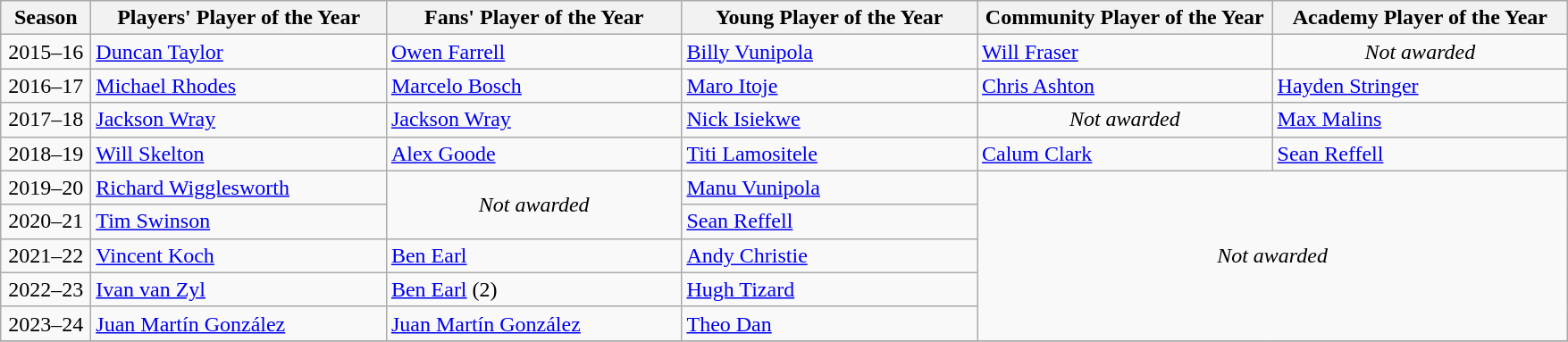<table class="wikitable sticky-header">
<tr>
<th width=60>Season</th>
<th width=213>Players' Player of the Year</th>
<th width=213>Fans' Player of the Year</th>
<th width=213>Young Player of the Year</th>
<th width=213>Community Player of the Year</th>
<th width=213>Academy Player of the Year</th>
</tr>
<tr>
<td align=center>2015–16</td>
<td> <a href='#'>Duncan Taylor</a></td>
<td> <a href='#'>Owen Farrell</a></td>
<td> <a href='#'>Billy Vunipola</a></td>
<td> <a href='#'>Will Fraser</a></td>
<td align=center><em>Not awarded</em></td>
</tr>
<tr>
<td align=center>2016–17</td>
<td> <a href='#'>Michael Rhodes</a></td>
<td> <a href='#'>Marcelo Bosch</a></td>
<td> <a href='#'>Maro Itoje</a></td>
<td> <a href='#'>Chris Ashton</a></td>
<td> <a href='#'>Hayden Stringer</a></td>
</tr>
<tr>
<td align=center>2017–18</td>
<td> <a href='#'>Jackson Wray</a></td>
<td> <a href='#'>Jackson Wray</a></td>
<td> <a href='#'>Nick Isiekwe</a></td>
<td align=center><em>Not awarded</em></td>
<td> <a href='#'>Max Malins</a></td>
</tr>
<tr>
<td align=center>2018–19</td>
<td> <a href='#'>Will Skelton</a></td>
<td> <a href='#'>Alex Goode</a></td>
<td> <a href='#'>Titi Lamositele</a></td>
<td> <a href='#'>Calum Clark</a></td>
<td> <a href='#'>Sean Reffell</a></td>
</tr>
<tr>
<td align=center>2019–20</td>
<td> <a href='#'>Richard Wigglesworth</a></td>
<td align=center rowspan=2><em>Not awarded</em></td>
<td> <a href='#'>Manu Vunipola</a></td>
<td align=center colspan=2 rowspan=5><em>Not awarded</em></td>
</tr>
<tr>
<td align=center>2020–21</td>
<td> <a href='#'>Tim Swinson</a></td>
<td> <a href='#'>Sean Reffell</a></td>
</tr>
<tr>
<td align=center>2021–22</td>
<td> <a href='#'>Vincent Koch</a></td>
<td> <a href='#'>Ben Earl</a></td>
<td> <a href='#'>Andy Christie</a></td>
</tr>
<tr>
<td align=center>2022–23</td>
<td> <a href='#'>Ivan van Zyl</a></td>
<td> <a href='#'>Ben Earl</a> (2)</td>
<td> <a href='#'>Hugh Tizard</a></td>
</tr>
<tr>
<td align=center>2023–24</td>
<td> <a href='#'>Juan Martín González</a></td>
<td> <a href='#'>Juan Martín González</a></td>
<td> <a href='#'>Theo Dan</a></td>
</tr>
<tr>
</tr>
</table>
